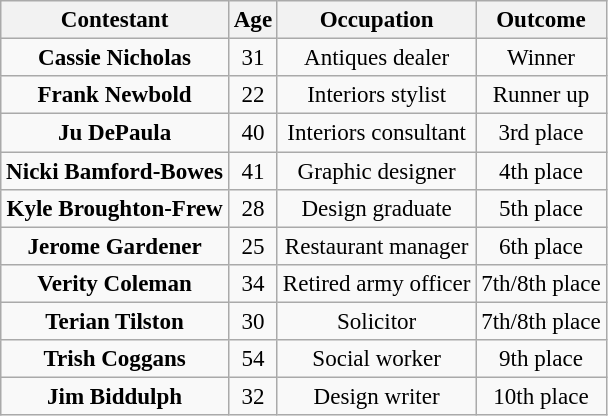<table class="wikitable sortable"" border="2" style="text-align:center;font-size:96%">
<tr>
<th>Contestant</th>
<th>Age</th>
<th>Occupation</th>
<th>Outcome</th>
</tr>
<tr>
<td><strong>Cassie Nicholas</strong></td>
<td>31</td>
<td>Antiques dealer</td>
<td>Winner</td>
</tr>
<tr>
<td><strong>Frank Newbold</strong></td>
<td>22</td>
<td>Interiors stylist</td>
<td>Runner up</td>
</tr>
<tr>
<td><strong>Ju DePaula</strong></td>
<td>40</td>
<td>Interiors consultant</td>
<td>3rd place</td>
</tr>
<tr>
<td><strong>Nicki Bamford-Bowes</strong></td>
<td>41</td>
<td>Graphic designer</td>
<td>4th place</td>
</tr>
<tr>
<td><strong>Kyle Broughton-Frew</strong></td>
<td>28</td>
<td>Design graduate</td>
<td>5th place</td>
</tr>
<tr>
<td><strong>Jerome Gardener</strong></td>
<td>25</td>
<td>Restaurant manager</td>
<td>6th place</td>
</tr>
<tr>
<td><strong>Verity Coleman</strong></td>
<td>34</td>
<td>Retired army officer</td>
<td>7th/8th place</td>
</tr>
<tr>
<td><strong>Terian Tilston</strong></td>
<td>30</td>
<td>Solicitor</td>
<td>7th/8th place</td>
</tr>
<tr>
<td><strong>Trish Coggans</strong></td>
<td>54</td>
<td>Social worker</td>
<td>9th place</td>
</tr>
<tr>
<td><strong>Jim Biddulph</strong></td>
<td>32</td>
<td>Design writer</td>
<td>10th place</td>
</tr>
</table>
